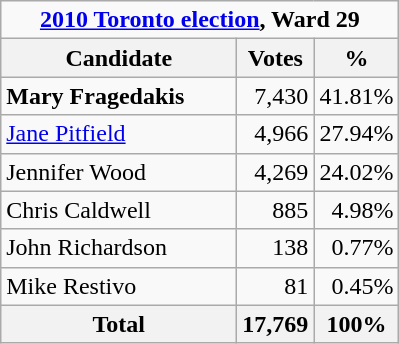<table class="wikitable">
<tr>
<td Colspan="3" align="center"><strong><a href='#'>2010 Toronto election</a>, Ward 29</strong></td>
</tr>
<tr>
<th bgcolor="#DDDDFF" width="150px">Candidate</th>
<th bgcolor="#DDDDFF">Votes</th>
<th bgcolor="#DDDDFF">%</th>
</tr>
<tr>
<td><strong>Mary Fragedakis</strong></td>
<td align=right>7,430</td>
<td align=right>41.81%</td>
</tr>
<tr>
<td><a href='#'>Jane Pitfield</a></td>
<td align=right>4,966</td>
<td align=right>27.94%</td>
</tr>
<tr>
<td>Jennifer Wood</td>
<td align=right>4,269</td>
<td align=right>24.02%</td>
</tr>
<tr>
<td>Chris Caldwell</td>
<td align=right>885</td>
<td align=right>4.98%</td>
</tr>
<tr>
<td>John Richardson</td>
<td align=right>138</td>
<td align=right>0.77%</td>
</tr>
<tr>
<td>Mike Restivo</td>
<td align=right>81</td>
<td align=right>0.45%</td>
</tr>
<tr>
<th>Total</th>
<th align=right>17,769</th>
<th align=right>100%</th>
</tr>
</table>
